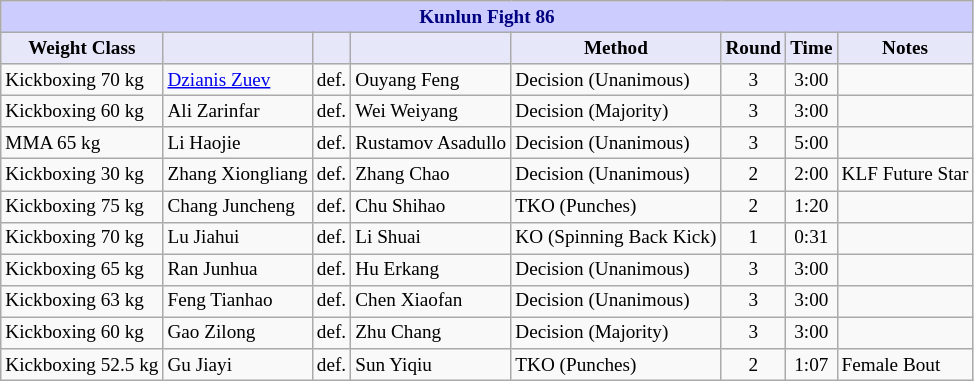<table class="wikitable" style="font-size: 80%;">
<tr>
<th colspan="8" style="background-color: #ccf; color: #000080; text-align: center;"><strong>Kunlun Fight 86</strong></th>
</tr>
<tr>
<th colspan="1" style="background-color: #E6E8FA; color: #000000; text-align: center;">Weight Class</th>
<th colspan="1" style="background-color: #E6E8FA; color: #000000; text-align: center;"></th>
<th colspan="1" style="background-color: #E6E8FA; color: #000000; text-align: center;"></th>
<th colspan="1" style="background-color: #E6E8FA; color: #000000; text-align: center;"></th>
<th colspan="1" style="background-color: #E6E8FA; color: #000000; text-align: center;">Method</th>
<th colspan="1" style="background-color: #E6E8FA; color: #000000; text-align: center;">Round</th>
<th colspan="1" style="background-color: #E6E8FA; color: #000000; text-align: center;">Time</th>
<th colspan="1" style="background-color: #E6E8FA; color: #000000; text-align: center;">Notes</th>
</tr>
<tr>
<td>Kickboxing 70 kg</td>
<td> <a href='#'>Dzianis Zuev</a></td>
<td align=center>def.</td>
<td> Ouyang Feng</td>
<td>Decision (Unanimous)</td>
<td align=center>3</td>
<td align=center>3:00</td>
<td></td>
</tr>
<tr>
<td>Kickboxing 60 kg</td>
<td> Ali Zarinfar</td>
<td align=center>def.</td>
<td> Wei Weiyang</td>
<td>Decision (Majority)</td>
<td align=center>3</td>
<td align=center>3:00</td>
<td></td>
</tr>
<tr>
<td>MMA 65 kg</td>
<td> Li Haojie</td>
<td align=center>def.</td>
<td> Rustamov Asadullo</td>
<td>Decision (Unanimous)</td>
<td align=center>3</td>
<td align=center>5:00</td>
<td></td>
</tr>
<tr>
<td>Kickboxing 30 kg</td>
<td> Zhang Xiongliang</td>
<td align=center>def.</td>
<td> Zhang Chao</td>
<td>Decision (Unanimous)</td>
<td align=center>2</td>
<td align=center>2:00</td>
<td>KLF Future Star</td>
</tr>
<tr>
<td>Kickboxing 75 kg</td>
<td> Chang Juncheng</td>
<td align=center>def.</td>
<td> Chu Shihao</td>
<td>TKO (Punches)</td>
<td align=center>2</td>
<td align=center>1:20</td>
<td></td>
</tr>
<tr>
<td>Kickboxing 70 kg</td>
<td> Lu Jiahui</td>
<td align=center>def.</td>
<td> Li Shuai</td>
<td>KO (Spinning Back Kick)</td>
<td align=center>1</td>
<td align=center>0:31</td>
<td></td>
</tr>
<tr>
<td>Kickboxing 65 kg</td>
<td> Ran Junhua</td>
<td align=center>def.</td>
<td> Hu Erkang</td>
<td>Decision (Unanimous)</td>
<td align=center>3</td>
<td align=center>3:00</td>
<td></td>
</tr>
<tr>
<td>Kickboxing 63 kg</td>
<td> Feng Tianhao</td>
<td align=center>def.</td>
<td> Chen Xiaofan</td>
<td>Decision (Unanimous)</td>
<td align=center>3</td>
<td align=center>3:00</td>
<td></td>
</tr>
<tr>
<td>Kickboxing 60 kg</td>
<td> Gao Zilong</td>
<td align=center>def.</td>
<td> Zhu Chang</td>
<td>Decision (Majority)</td>
<td align=center>3</td>
<td align=center>3:00</td>
<td></td>
</tr>
<tr>
<td>Kickboxing 52.5 kg</td>
<td> Gu Jiayi</td>
<td align=center>def.</td>
<td> Sun Yiqiu</td>
<td>TKO (Punches)</td>
<td align=center>2</td>
<td align=center>1:07</td>
<td>Female Bout</td>
</tr>
</table>
